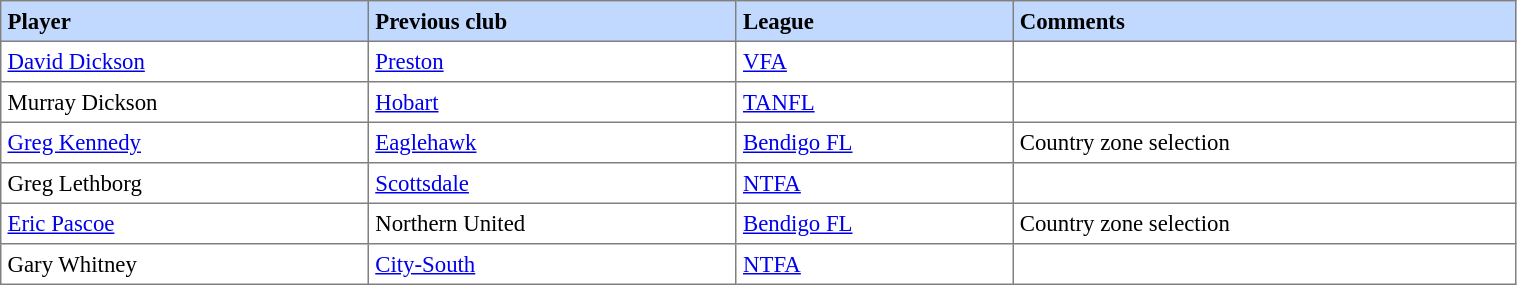<table border="1" cellpadding="4" cellspacing="0"  style="text-align:left; font-size:95%; border-collapse:collapse; width:80%;">
<tr style="background:#C1D8FF;">
<th>Player</th>
<th>Previous club</th>
<th>League</th>
<th>Comments</th>
</tr>
<tr>
<td> <a href='#'>David Dickson</a></td>
<td><a href='#'>Preston</a></td>
<td><a href='#'>VFA</a></td>
<td></td>
</tr>
<tr>
<td> Murray Dickson</td>
<td><a href='#'>Hobart</a></td>
<td><a href='#'>TANFL</a></td>
<td></td>
</tr>
<tr>
<td> <a href='#'>Greg Kennedy</a></td>
<td><a href='#'>Eaglehawk</a></td>
<td><a href='#'>Bendigo FL</a></td>
<td>Country zone selection</td>
</tr>
<tr>
<td> Greg Lethborg</td>
<td><a href='#'>Scottsdale</a></td>
<td><a href='#'>NTFA</a></td>
<td></td>
</tr>
<tr>
<td> <a href='#'>Eric Pascoe</a></td>
<td>Northern United</td>
<td><a href='#'>Bendigo FL</a></td>
<td>Country zone selection</td>
</tr>
<tr>
<td> Gary Whitney</td>
<td><a href='#'>City-South</a></td>
<td><a href='#'>NTFA</a></td>
<td></td>
</tr>
</table>
